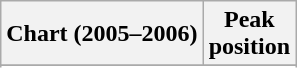<table class="wikitable sortable plainrowheaders" style="text-align:center">
<tr>
<th scope="col">Chart (2005–2006)</th>
<th scope="col">Peak<br>position</th>
</tr>
<tr>
</tr>
<tr>
</tr>
<tr>
</tr>
<tr>
</tr>
</table>
